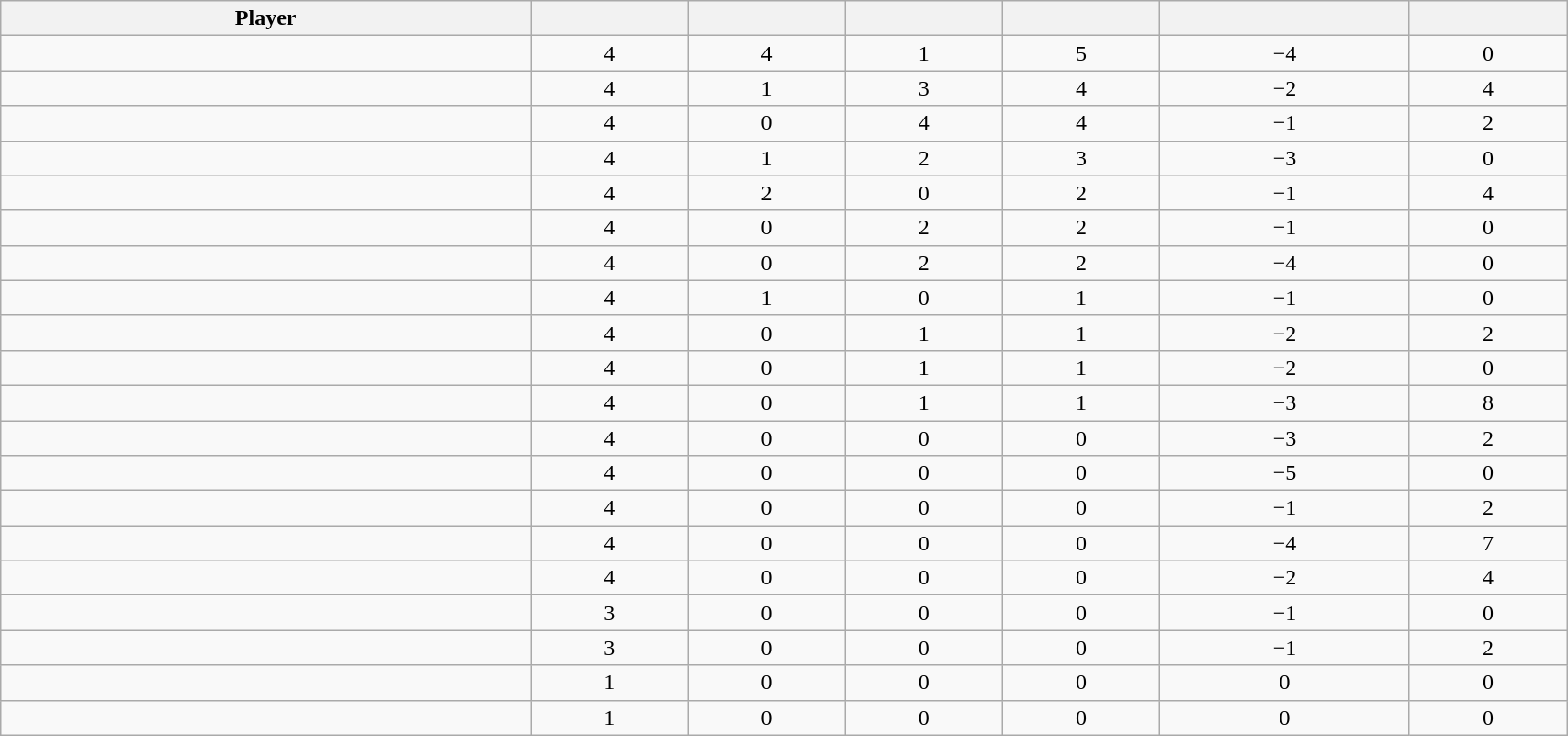<table class="wikitable sortable" style="width:90%; text-align:center;">
<tr align=center>
<th>Player</th>
<th></th>
<th></th>
<th></th>
<th></th>
<th data-sort-type="number"></th>
<th></th>
</tr>
<tr>
<td></td>
<td>4</td>
<td>4</td>
<td>1</td>
<td>5</td>
<td>−4</td>
<td>0</td>
</tr>
<tr>
<td></td>
<td>4</td>
<td>1</td>
<td>3</td>
<td>4</td>
<td>−2</td>
<td>4</td>
</tr>
<tr>
<td></td>
<td>4</td>
<td>0</td>
<td>4</td>
<td>4</td>
<td>−1</td>
<td>2</td>
</tr>
<tr>
<td></td>
<td>4</td>
<td>1</td>
<td>2</td>
<td>3</td>
<td>−3</td>
<td>0</td>
</tr>
<tr>
<td></td>
<td>4</td>
<td>2</td>
<td>0</td>
<td>2</td>
<td>−1</td>
<td>4</td>
</tr>
<tr>
<td></td>
<td>4</td>
<td>0</td>
<td>2</td>
<td>2</td>
<td>−1</td>
<td>0</td>
</tr>
<tr>
<td></td>
<td>4</td>
<td>0</td>
<td>2</td>
<td>2</td>
<td>−4</td>
<td>0</td>
</tr>
<tr>
<td></td>
<td>4</td>
<td>1</td>
<td>0</td>
<td>1</td>
<td>−1</td>
<td>0</td>
</tr>
<tr>
<td></td>
<td>4</td>
<td>0</td>
<td>1</td>
<td>1</td>
<td>−2</td>
<td>2</td>
</tr>
<tr>
<td></td>
<td>4</td>
<td>0</td>
<td>1</td>
<td>1</td>
<td>−2</td>
<td>0</td>
</tr>
<tr>
<td></td>
<td>4</td>
<td>0</td>
<td>1</td>
<td>1</td>
<td>−3</td>
<td>8</td>
</tr>
<tr>
<td></td>
<td>4</td>
<td>0</td>
<td>0</td>
<td>0</td>
<td>−3</td>
<td>2</td>
</tr>
<tr>
<td></td>
<td>4</td>
<td>0</td>
<td>0</td>
<td>0</td>
<td>−5</td>
<td>0</td>
</tr>
<tr>
<td></td>
<td>4</td>
<td>0</td>
<td>0</td>
<td>0</td>
<td>−1</td>
<td>2</td>
</tr>
<tr>
<td></td>
<td>4</td>
<td>0</td>
<td>0</td>
<td>0</td>
<td>−4</td>
<td>7</td>
</tr>
<tr>
<td></td>
<td>4</td>
<td>0</td>
<td>0</td>
<td>0</td>
<td>−2</td>
<td>4</td>
</tr>
<tr>
<td></td>
<td>3</td>
<td>0</td>
<td>0</td>
<td>0</td>
<td>−1</td>
<td>0</td>
</tr>
<tr>
<td></td>
<td>3</td>
<td>0</td>
<td>0</td>
<td>0</td>
<td>−1</td>
<td>2</td>
</tr>
<tr>
<td></td>
<td>1</td>
<td>0</td>
<td>0</td>
<td>0</td>
<td>0</td>
<td>0</td>
</tr>
<tr>
<td></td>
<td>1</td>
<td>0</td>
<td>0</td>
<td>0</td>
<td>0</td>
<td>0</td>
</tr>
</table>
